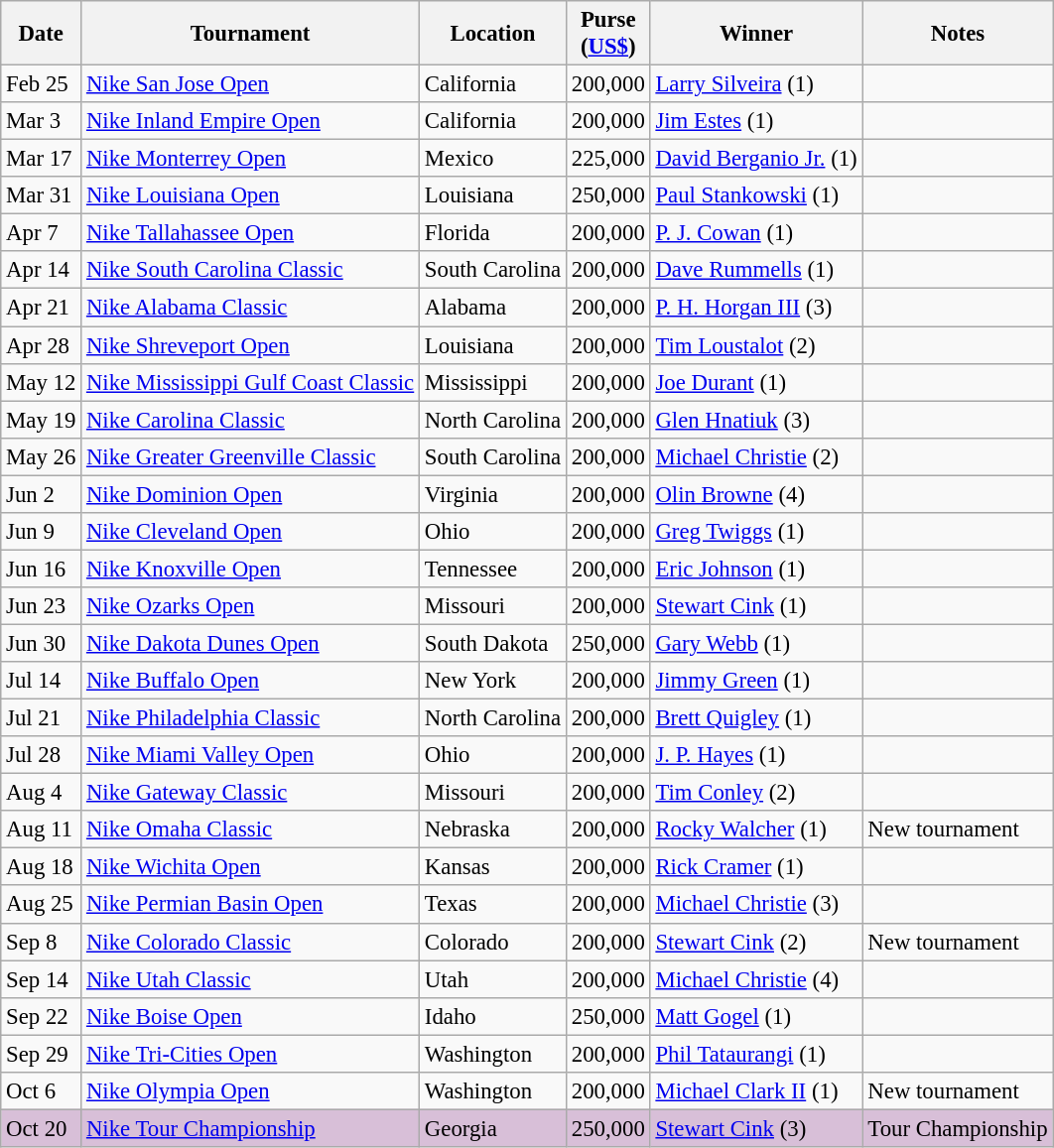<table class="wikitable" style="font-size:95%">
<tr>
<th>Date</th>
<th>Tournament</th>
<th>Location</th>
<th>Purse<br>(<a href='#'>US$</a>)</th>
<th>Winner</th>
<th>Notes</th>
</tr>
<tr>
<td>Feb 25</td>
<td><a href='#'>Nike San Jose Open</a></td>
<td>California</td>
<td align=right>200,000</td>
<td> <a href='#'>Larry Silveira</a> (1)</td>
<td></td>
</tr>
<tr>
<td>Mar 3</td>
<td><a href='#'>Nike Inland Empire Open</a></td>
<td>California</td>
<td align=right>200,000</td>
<td> <a href='#'>Jim Estes</a> (1)</td>
<td></td>
</tr>
<tr>
<td>Mar 17</td>
<td><a href='#'>Nike Monterrey Open</a></td>
<td>Mexico</td>
<td align=right>225,000</td>
<td> <a href='#'>David Berganio Jr.</a> (1)</td>
<td></td>
</tr>
<tr>
<td>Mar 31</td>
<td><a href='#'>Nike Louisiana Open</a></td>
<td>Louisiana</td>
<td align=right>250,000</td>
<td> <a href='#'>Paul Stankowski</a> (1)</td>
<td></td>
</tr>
<tr>
<td>Apr 7</td>
<td><a href='#'>Nike Tallahassee Open</a></td>
<td>Florida</td>
<td align=right>200,000</td>
<td> <a href='#'>P. J. Cowan</a> (1)</td>
<td></td>
</tr>
<tr>
<td>Apr 14</td>
<td><a href='#'>Nike South Carolina Classic</a></td>
<td>South Carolina</td>
<td align=right>200,000</td>
<td> <a href='#'>Dave Rummells</a> (1)</td>
<td></td>
</tr>
<tr>
<td>Apr 21</td>
<td><a href='#'>Nike Alabama Classic</a></td>
<td>Alabama</td>
<td align=right>200,000</td>
<td> <a href='#'>P. H. Horgan III</a> (3)</td>
<td></td>
</tr>
<tr>
<td>Apr 28</td>
<td><a href='#'>Nike Shreveport Open</a></td>
<td>Louisiana</td>
<td align=right>200,000</td>
<td> <a href='#'>Tim Loustalot</a> (2)</td>
<td></td>
</tr>
<tr>
<td>May 12</td>
<td><a href='#'>Nike Mississippi Gulf Coast Classic</a></td>
<td>Mississippi</td>
<td align=right>200,000</td>
<td> <a href='#'>Joe Durant</a> (1)</td>
<td></td>
</tr>
<tr>
<td>May 19</td>
<td><a href='#'>Nike Carolina Classic</a></td>
<td>North Carolina</td>
<td align=right>200,000</td>
<td> <a href='#'>Glen Hnatiuk</a> (3)</td>
<td></td>
</tr>
<tr>
<td>May 26</td>
<td><a href='#'>Nike Greater Greenville Classic</a></td>
<td>South Carolina</td>
<td align=right>200,000</td>
<td> <a href='#'>Michael Christie</a> (2)</td>
<td></td>
</tr>
<tr>
<td>Jun 2</td>
<td><a href='#'>Nike Dominion Open</a></td>
<td>Virginia</td>
<td align=right>200,000</td>
<td> <a href='#'>Olin Browne</a> (4)</td>
<td></td>
</tr>
<tr>
<td>Jun 9</td>
<td><a href='#'>Nike Cleveland Open</a></td>
<td>Ohio</td>
<td align=right>200,000</td>
<td> <a href='#'>Greg Twiggs</a> (1)</td>
<td></td>
</tr>
<tr>
<td>Jun 16</td>
<td><a href='#'>Nike Knoxville Open</a></td>
<td>Tennessee</td>
<td align=right>200,000</td>
<td> <a href='#'>Eric Johnson</a> (1)</td>
<td></td>
</tr>
<tr>
<td>Jun 23</td>
<td><a href='#'>Nike Ozarks Open</a></td>
<td>Missouri</td>
<td align=right>200,000</td>
<td> <a href='#'>Stewart Cink</a> (1)</td>
<td></td>
</tr>
<tr>
<td>Jun 30</td>
<td><a href='#'>Nike Dakota Dunes Open</a></td>
<td>South Dakota</td>
<td align=right>250,000</td>
<td> <a href='#'>Gary Webb</a> (1)</td>
<td></td>
</tr>
<tr>
<td>Jul 14</td>
<td><a href='#'>Nike Buffalo Open</a></td>
<td>New York</td>
<td align=right>200,000</td>
<td> <a href='#'>Jimmy Green</a> (1)</td>
<td></td>
</tr>
<tr>
<td>Jul 21</td>
<td><a href='#'>Nike Philadelphia Classic</a></td>
<td>North Carolina</td>
<td align=right>200,000</td>
<td> <a href='#'>Brett Quigley</a> (1)</td>
<td></td>
</tr>
<tr>
<td>Jul 28</td>
<td><a href='#'>Nike Miami Valley Open</a></td>
<td>Ohio</td>
<td align=right>200,000</td>
<td> <a href='#'>J. P. Hayes</a> (1)</td>
<td></td>
</tr>
<tr>
<td>Aug 4</td>
<td><a href='#'>Nike Gateway Classic</a></td>
<td>Missouri</td>
<td align=right>200,000</td>
<td> <a href='#'>Tim Conley</a> (2)</td>
<td></td>
</tr>
<tr>
<td>Aug 11</td>
<td><a href='#'>Nike Omaha Classic</a></td>
<td>Nebraska</td>
<td align=right>200,000</td>
<td> <a href='#'>Rocky Walcher</a> (1)</td>
<td>New tournament</td>
</tr>
<tr>
<td>Aug 18</td>
<td><a href='#'>Nike Wichita Open</a></td>
<td>Kansas</td>
<td align=right>200,000</td>
<td> <a href='#'>Rick Cramer</a> (1)</td>
<td></td>
</tr>
<tr>
<td>Aug 25</td>
<td><a href='#'>Nike Permian Basin Open</a></td>
<td>Texas</td>
<td align=right>200,000</td>
<td> <a href='#'>Michael Christie</a> (3)</td>
<td></td>
</tr>
<tr>
<td>Sep 8</td>
<td><a href='#'>Nike Colorado Classic</a></td>
<td>Colorado</td>
<td align=right>200,000</td>
<td> <a href='#'>Stewart Cink</a> (2)</td>
<td>New tournament</td>
</tr>
<tr>
<td>Sep 14</td>
<td><a href='#'>Nike Utah Classic</a></td>
<td>Utah</td>
<td align=right>200,000</td>
<td> <a href='#'>Michael Christie</a> (4)</td>
<td></td>
</tr>
<tr>
<td>Sep 22</td>
<td><a href='#'>Nike Boise Open</a></td>
<td>Idaho</td>
<td align=right>250,000</td>
<td> <a href='#'>Matt Gogel</a> (1)</td>
<td></td>
</tr>
<tr>
<td>Sep 29</td>
<td><a href='#'>Nike Tri-Cities Open</a></td>
<td>Washington</td>
<td align=right>200,000</td>
<td> <a href='#'>Phil Tataurangi</a> (1)</td>
<td></td>
</tr>
<tr>
<td>Oct 6</td>
<td><a href='#'>Nike Olympia Open</a></td>
<td>Washington</td>
<td align=right>200,000</td>
<td> <a href='#'>Michael Clark II</a> (1)</td>
<td>New tournament</td>
</tr>
<tr style="background:thistle;">
<td>Oct 20</td>
<td><a href='#'>Nike Tour Championship</a></td>
<td>Georgia</td>
<td align=right>250,000</td>
<td> <a href='#'>Stewart Cink</a> (3)</td>
<td>Tour Championship</td>
</tr>
</table>
